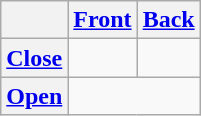<table class="wikitable" style="text-align:center;">
<tr>
<th></th>
<th><a href='#'>Front</a></th>
<th><a href='#'>Back</a></th>
</tr>
<tr>
<th><a href='#'>Close</a></th>
<td>    </td>
<td>    </td>
</tr>
<tr>
<th><a href='#'>Open</a></th>
<td colspan=2>    </td>
</tr>
</table>
